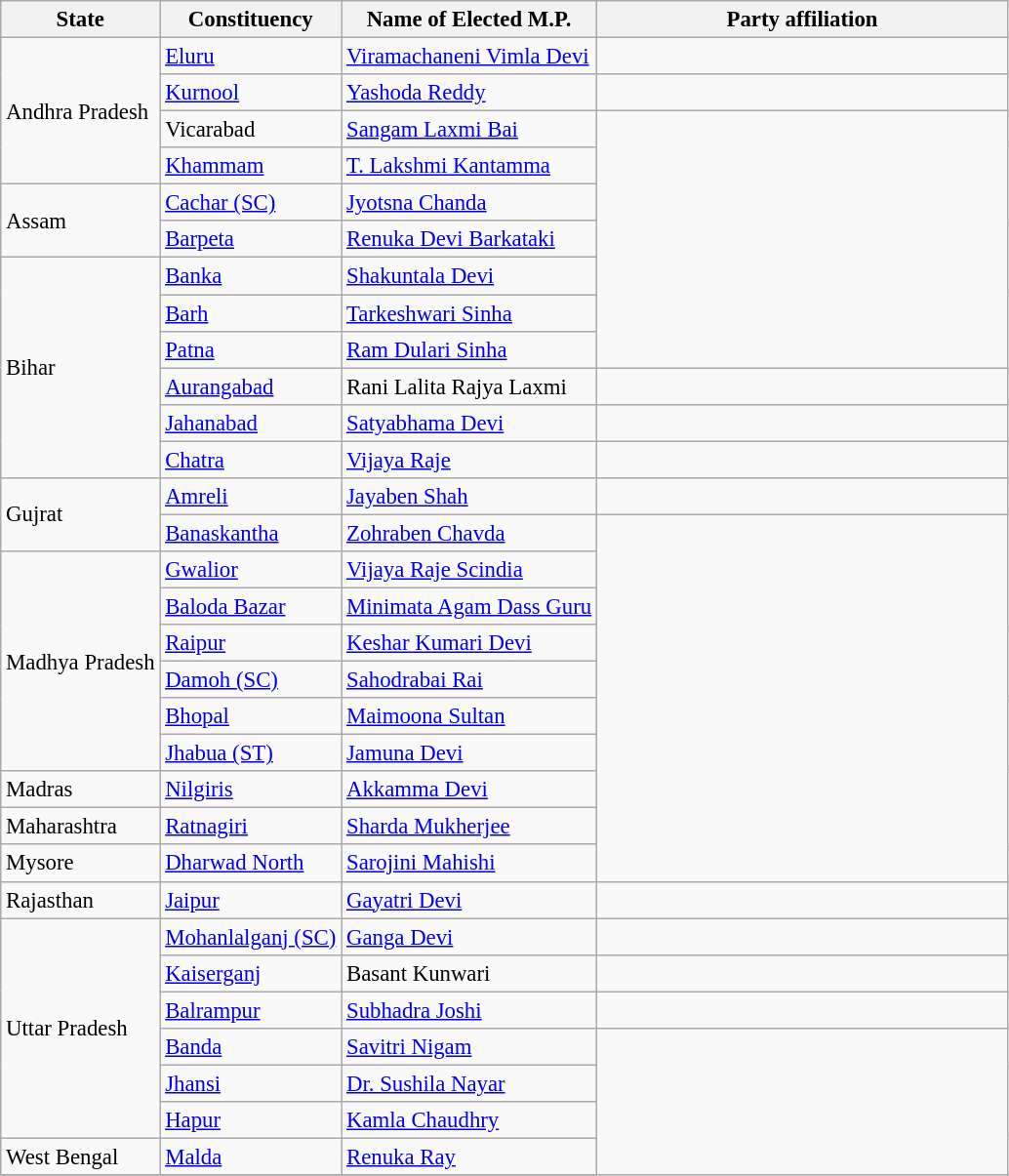<table class="wikitable sortable" style="font-size: 95%;">
<tr>
<th>State</th>
<th>Constituency</th>
<th>Name of Elected M.P.</th>
<th colspan="2" style="width:18em">Party affiliation</th>
</tr>
<tr>
<td rowspan=4>Andhra Pradesh</td>
<td><a href='#'>Eluru</a></td>
<td><a href='#'>Viramachaneni Vimla Devi</a></td>
<td></td>
</tr>
<tr>
<td><a href='#'>Kurnool</a></td>
<td><a href='#'>Yashoda Reddy</a></td>
<td></td>
</tr>
<tr>
<td>Vicarabad</td>
<td><a href='#'>Sangam Laxmi Bai</a></td>
</tr>
<tr>
<td><a href='#'>Khammam</a></td>
<td><a href='#'>T. Lakshmi Kantamma</a></td>
</tr>
<tr>
<td rowspan=2>Assam</td>
<td><a href='#'>Cachar (SC)</a></td>
<td><a href='#'>Jyotsna Chanda</a></td>
</tr>
<tr>
<td><a href='#'>Barpeta</a></td>
<td><a href='#'>Renuka Devi Barkataki</a></td>
</tr>
<tr>
<td rowspan=6>Bihar</td>
<td><a href='#'>Banka</a></td>
<td><a href='#'>Shakuntala Devi</a></td>
</tr>
<tr>
<td><a href='#'>Barh</a></td>
<td><a href='#'>Tarkeshwari Sinha</a></td>
</tr>
<tr>
<td><a href='#'>Patna</a></td>
<td><a href='#'>Ram Dulari Sinha</a></td>
</tr>
<tr>
<td><a href='#'>Aurangabad</a></td>
<td>Rani Lalita Rajya Laxmi</td>
<td></td>
</tr>
<tr>
<td><a href='#'>Jahanabad</a></td>
<td><a href='#'>Satyabhama Devi</a></td>
<td></td>
</tr>
<tr>
<td><a href='#'>Chatra</a></td>
<td><a href='#'>Vijaya Raje</a></td>
<td></td>
</tr>
<tr>
<td rowspan=2>Gujrat</td>
<td><a href='#'>Amreli</a></td>
<td><a href='#'>Jayaben Shah</a></td>
<td></td>
</tr>
<tr>
<td><a href='#'>Banaskantha</a></td>
<td><a href='#'>Zohraben Chavda</a></td>
</tr>
<tr>
<td rowspan=6>Madhya Pradesh</td>
<td><a href='#'>Gwalior</a></td>
<td><a href='#'>Vijaya Raje Scindia</a></td>
</tr>
<tr>
<td><a href='#'>Baloda Bazar</a></td>
<td><a href='#'>Minimata Agam Dass Guru</a></td>
</tr>
<tr>
<td><a href='#'>Raipur</a></td>
<td><a href='#'>Keshar Kumari Devi</a></td>
</tr>
<tr>
<td><a href='#'>Damoh (SC)</a></td>
<td><a href='#'>Sahodrabai Rai</a></td>
</tr>
<tr>
<td><a href='#'>Bhopal</a></td>
<td><a href='#'>Maimoona Sultan</a></td>
</tr>
<tr>
<td><a href='#'>Jhabua (ST)</a></td>
<td><a href='#'>Jamuna Devi</a></td>
</tr>
<tr>
<td>Madras</td>
<td><a href='#'>Nilgiris</a></td>
<td><a href='#'>Akkamma Devi</a></td>
</tr>
<tr>
<td>Maharashtra</td>
<td><a href='#'>Ratnagiri</a></td>
<td><a href='#'>Sharda Mukherjee</a></td>
</tr>
<tr>
<td>Mysore</td>
<td><a href='#'>Dharwad North</a></td>
<td><a href='#'>Sarojini Mahishi</a></td>
</tr>
<tr>
<td>Rajasthan</td>
<td><a href='#'>Jaipur</a></td>
<td><a href='#'>Gayatri Devi</a></td>
<td></td>
</tr>
<tr>
<td rowspan=6>Uttar Pradesh</td>
<td><a href='#'>Mohanlalganj (SC)</a></td>
<td><a href='#'>Ganga Devi</a></td>
<td></td>
</tr>
<tr>
<td><a href='#'>Kaiserganj</a></td>
<td>Basant Kunwari</td>
<td></td>
</tr>
<tr>
<td><a href='#'>Balrampur</a></td>
<td><a href='#'>Subhadra Joshi</a></td>
<td></td>
</tr>
<tr>
<td><a href='#'>Banda</a></td>
<td><a href='#'>Savitri Nigam</a></td>
</tr>
<tr>
<td><a href='#'>Jhansi</a></td>
<td><a href='#'>Dr. Sushila Nayar</a></td>
</tr>
<tr>
<td><a href='#'>Hapur</a></td>
<td><a href='#'>Kamla Chaudhry</a></td>
</tr>
<tr>
<td>West Bengal</td>
<td><a href='#'>Malda</a></td>
<td><a href='#'>Renuka Ray</a></td>
</tr>
<tr>
</tr>
</table>
